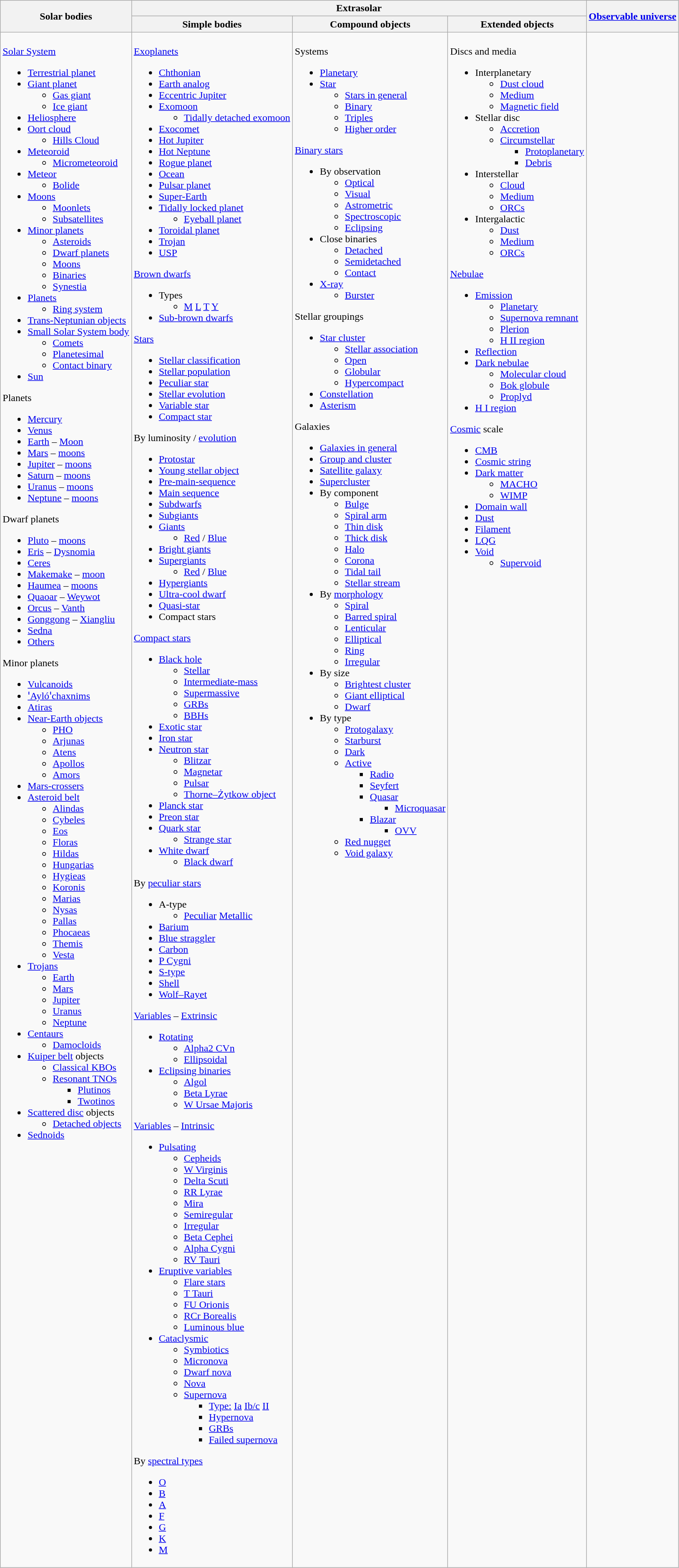<table class="wikitable" style="white-space: nowrap;">
<tr>
<th rowspan=2 valign="middle">Solar bodies</th>
<th colspan=3>Extrasolar</th>
<th rowspan=2 valign="middle"><a href='#'>Observable universe</a></th>
</tr>
<tr>
<th>Simple bodies</th>
<th>Compound objects</th>
<th>Extended objects</th>
</tr>
<tr valign="top">
<td><br><div><a href='#'>Solar System</a></div><ul><li><a href='#'>Terrestrial planet</a></li><li><a href='#'>Giant planet</a><ul><li><a href='#'>Gas giant</a></li><li><a href='#'>Ice giant</a></li></ul></li><li><a href='#'>Heliosphere</a></li><li><a href='#'>Oort cloud</a><ul><li><a href='#'>Hills Cloud</a></li></ul></li><li><a href='#'>Meteoroid</a><ul><li><a href='#'>Micrometeoroid</a></li></ul></li><li><a href='#'>Meteor</a><ul><li><a href='#'>Bolide</a></li></ul></li><li><a href='#'>Moons</a><ul><li><a href='#'>Moonlets</a></li><li><a href='#'>Subsatellites</a> </li></ul></li><li><a href='#'>Minor planets</a> <ul><li><a href='#'>Asteroids</a></li><li><a href='#'>Dwarf planets</a></li><li><a href='#'>Moons</a></li><li><a href='#'>Binaries</a></li><li><a href='#'>Synestia</a> </li></ul></li><li><a href='#'>Planets</a> <ul><li><a href='#'>Ring system</a></li></ul></li><li><a href='#'>Trans-Neptunian objects</a></li><li><a href='#'>Small Solar System body</a><ul><li><a href='#'>Comets</a></li><li><a href='#'>Planetesimal</a></li><li><a href='#'>Contact binary</a></li></ul></li><li><a href='#'>Sun</a></li></ul><div>Planets</div><ul><li><a href='#'>Mercury</a></li><li><a href='#'>Venus</a></li><li><a href='#'>Earth</a> – <a href='#'>Moon</a></li><li><a href='#'>Mars</a> – <a href='#'>moons</a></li><li><a href='#'>Jupiter</a> – <a href='#'>moons</a></li><li><a href='#'>Saturn</a> – <a href='#'>moons</a></li><li><a href='#'>Uranus</a> – <a href='#'>moons</a></li><li><a href='#'>Neptune</a> – <a href='#'>moons</a></li></ul><div>Dwarf planets</div><ul><li><a href='#'>Pluto</a> – <a href='#'>moons</a></li><li><a href='#'>Eris</a> – <a href='#'>Dysnomia</a></li><li><a href='#'>Ceres</a></li><li><a href='#'>Makemake</a> – <a href='#'>moon</a></li><li><a href='#'>Haumea</a> – <a href='#'>moons</a></li><li><a href='#'>Quaoar</a> – <a href='#'>Weywot</a></li><li><a href='#'>Orcus</a> – <a href='#'>Vanth</a></li><li><a href='#'>Gonggong</a> – <a href='#'>Xiangliu</a></li><li><a href='#'>Sedna</a></li><li><a href='#'>Others</a></li></ul><div>Minor planets</div><ul><li><a href='#'>Vulcanoids</a> </li><li><a href='#'>ꞌAylóꞌchaxnims</a></li><li><a href='#'>Atiras</a></li><li><a href='#'>Near-Earth objects</a><ul><li><a href='#'>PHO</a></li><li><a href='#'>Arjunas</a></li><li><a href='#'>Atens</a></li><li><a href='#'>Apollos</a></li><li><a href='#'>Amors</a></li></ul></li><li><a href='#'>Mars-crossers</a></li><li><a href='#'>Asteroid belt</a> <ul><li><a href='#'>Alindas</a></li><li><a href='#'>Cybeles</a></li><li><a href='#'>Eos</a></li><li><a href='#'>Floras</a></li><li><a href='#'>Hildas</a></li><li><a href='#'>Hungarias</a></li><li><a href='#'>Hygieas</a></li><li><a href='#'>Koronis</a></li><li><a href='#'>Marias</a></li><li><a href='#'>Nysas</a></li><li><a href='#'>Pallas</a></li><li><a href='#'>Phocaeas</a></li><li><a href='#'>Themis</a></li><li><a href='#'>Vesta</a></li></ul></li><li><a href='#'>Trojans</a><ul><li><a href='#'>Earth</a></li><li><a href='#'>Mars</a></li><li><a href='#'>Jupiter</a></li><li><a href='#'>Uranus</a></li><li><a href='#'>Neptune</a></li></ul></li><li><a href='#'>Centaurs</a><ul><li><a href='#'>Damocloids</a></li></ul></li><li><a href='#'>Kuiper belt</a> objects<ul><li><a href='#'>Classical KBOs</a></li><li><a href='#'>Resonant TNOs</a><ul><li><a href='#'>Plutinos</a> </li><li><a href='#'>Twotinos</a> </li></ul></li></ul></li><li><a href='#'>Scattered disc</a> objects<ul><li><a href='#'>Detached objects</a></li></ul></li><li><a href='#'>Sednoids</a></li></ul></td>
<td><br><div><a href='#'>Exoplanets</a></div><ul><li><a href='#'>Chthonian</a> </li><li><a href='#'>Earth analog</a></li><li><a href='#'>Eccentric Jupiter</a></li><li><a href='#'>Exomoon</a><ul><li><a href='#'>Tidally detached exomoon</a></li></ul></li><li><a href='#'>Exocomet</a></li><li><a href='#'>Hot Jupiter</a></li><li><a href='#'>Hot Neptune</a></li><li><a href='#'>Rogue planet</a></li><li><a href='#'>Ocean</a> </li><li><a href='#'>Pulsar planet</a></li><li><a href='#'>Super-Earth</a></li><li><a href='#'>Tidally locked planet</a><ul><li><a href='#'>Eyeball planet</a> </li></ul></li><li><a href='#'>Toroidal planet</a> </li><li><a href='#'>Trojan</a> </li><li><a href='#'>USP</a></li></ul><div><a href='#'>Brown dwarfs</a></div><ul><li>Types<ul><li><a href='#'>M</a>  <a href='#'>L</a>  <a href='#'>T</a>  <a href='#'>Y</a></li></ul></li><li><a href='#'>Sub-brown dwarfs</a></li></ul><div><a href='#'>Stars</a> </div><ul><li><a href='#'>Stellar classification</a></li><li><a href='#'>Stellar population</a> </li><li><a href='#'>Peculiar star</a></li><li><a href='#'>Stellar evolution</a></li><li><a href='#'>Variable star</a></li><li><a href='#'>Compact star</a></li></ul><div>By luminosity / <a href='#'>evolution</a></div><ul><li><a href='#'>Protostar</a></li><li><a href='#'>Young stellar object</a></li><li><a href='#'>Pre-main-sequence</a></li><li><a href='#'>Main sequence</a></li><li><a href='#'>Subdwarfs</a></li><li><a href='#'>Subgiants</a></li><li><a href='#'>Giants</a><ul><li><a href='#'>Red</a> / <a href='#'>Blue</a></li></ul></li><li><a href='#'>Bright giants</a></li><li><a href='#'>Supergiants</a><ul><li><a href='#'>Red</a> / <a href='#'>Blue</a></li></ul></li><li><a href='#'>Hypergiants</a></li><li><a href='#'>Ultra-cool dwarf</a></li><li><a href='#'>Quasi-star</a> </li><li>Compact stars </li></ul><div><a href='#'>Compact stars</a></div><ul><li><a href='#'>Black hole</a><ul><li><a href='#'>Stellar</a></li><li><a href='#'>Intermediate-mass</a></li><li><a href='#'>Supermassive</a></li><li><a href='#'>GRBs</a></li><li><a href='#'>BBHs</a></li></ul></li><li><a href='#'>Exotic star</a> </li><li><a href='#'>Iron star</a> </li><li><a href='#'>Neutron star</a><ul><li><a href='#'>Blitzar</a> </li><li><a href='#'>Magnetar</a></li><li><a href='#'>Pulsar</a></li><li><a href='#'>Thorne–Żytkow object</a> </li></ul></li><li><a href='#'>Planck star</a> </li><li><a href='#'>Preon star</a> </li><li><a href='#'>Quark star</a> <ul><li><a href='#'>Strange star</a> </li></ul></li><li><a href='#'>White dwarf</a><ul><li><a href='#'>Black dwarf</a> </li></ul></li></ul><div>By <a href='#'>peculiar stars</a></div><ul><li>A-type<ul><li><a href='#'>Peculiar</a>  <a href='#'>Metallic</a></li></ul></li><li><a href='#'>Barium</a></li><li><a href='#'>Blue straggler</a></li><li><a href='#'>Carbon</a></li><li><a href='#'>P Cygni</a></li><li><a href='#'>S-type</a></li><li><a href='#'>Shell</a></li><li><a href='#'>Wolf–Rayet</a></li></ul><div><a href='#'>Variables</a> – <a href='#'>Extrinsic</a></div><ul><li><a href='#'>Rotating</a><ul><li><a href='#'>Alpha2 CVn</a></li><li><a href='#'>Ellipsoidal</a></li></ul></li><li><a href='#'>Eclipsing binaries</a><ul><li><a href='#'>Algol</a></li><li><a href='#'>Beta Lyrae</a></li><li><a href='#'>W Ursae Majoris</a></li></ul></li></ul><div><a href='#'>Variables</a> – <a href='#'>Intrinsic</a></div><ul><li><a href='#'>Pulsating</a><ul><li><a href='#'>Cepheids</a></li><li><a href='#'>W Virginis</a></li><li><a href='#'>Delta Scuti</a></li><li><a href='#'>RR Lyrae</a></li><li><a href='#'>Mira</a></li><li><a href='#'>Semiregular</a></li><li><a href='#'>Irregular</a></li><li><a href='#'>Beta Cephei</a></li><li><a href='#'>Alpha Cygni</a></li><li><a href='#'>RV Tauri</a></li></ul></li><li><a href='#'>Eruptive variables</a><ul><li><a href='#'>Flare stars</a></li><li><a href='#'>T Tauri</a></li><li><a href='#'>FU Orionis</a></li><li><a href='#'>RCr Borealis</a></li><li><a href='#'>Luminous blue</a></li></ul></li><li><a href='#'>Cataclysmic</a><ul><li><a href='#'>Symbiotics</a></li><li><a href='#'>Micronova</a></li><li><a href='#'>Dwarf nova</a></li><li><a href='#'>Nova</a></li><li><a href='#'>Supernova</a><ul><li><a href='#'>Type:</a> <a href='#'>Ia</a>  <a href='#'>Ib/c</a>  <a href='#'>II</a></li><li><a href='#'>Hypernova</a></li><li><a href='#'>GRBs</a></li><li><a href='#'>Failed supernova</a></li></ul></li></ul></li></ul><div>By <a href='#'>spectral types</a></div><ul><li><a href='#'>O</a> </li><li><a href='#'>B</a> </li><li><a href='#'>A</a> </li><li><a href='#'>F</a> </li><li><a href='#'>G</a> </li><li><a href='#'>K</a> </li><li><a href='#'>M</a> </li></ul></td>
<td><br><div>Systems</div><ul><li><a href='#'>Planetary</a></li><li><a href='#'>Star</a><ul><li><a href='#'>Stars in general</a></li><li><a href='#'>Binary</a> </li><li><a href='#'>Triples</a></li><li><a href='#'>Higher order</a></li></ul></li></ul><div><a href='#'>Binary stars</a></div><ul><li>By observation<ul><li><a href='#'>Optical</a></li><li><a href='#'>Visual</a></li><li><a href='#'>Astrometric</a></li><li><a href='#'>Spectroscopic</a></li><li><a href='#'>Eclipsing</a></li></ul></li><li>Close binaries<ul><li><a href='#'>Detached</a></li><li><a href='#'>Semidetached</a></li><li><a href='#'>Contact</a></li></ul></li><li><a href='#'>X-ray</a><ul><li><a href='#'>Burster</a></li></ul></li></ul><div>Stellar groupings</div><ul><li><a href='#'>Star cluster</a><ul><li><a href='#'>Stellar association</a></li><li><a href='#'>Open</a></li><li><a href='#'>Globular</a></li><li><a href='#'>Hypercompact</a></li></ul></li><li><a href='#'>Constellation</a></li><li><a href='#'>Asterism</a></li></ul><div>Galaxies</div><ul><li><a href='#'>Galaxies in general</a></li><li><a href='#'>Group and cluster</a></li><li><a href='#'>Satellite galaxy</a></li><li><a href='#'>Supercluster</a></li><li>By component<ul><li><a href='#'>Bulge</a></li><li><a href='#'>Spiral arm</a></li><li><a href='#'>Thin disk</a></li><li><a href='#'>Thick disk</a></li><li><a href='#'>Halo</a></li><li><a href='#'>Corona</a></li><li><a href='#'>Tidal tail</a></li><li><a href='#'>Stellar stream</a></li></ul></li><li>By <a href='#'>morphology</a><ul><li><a href='#'>Spiral</a></li><li><a href='#'>Barred spiral</a></li><li><a href='#'>Lenticular</a></li><li><a href='#'>Elliptical</a></li><li><a href='#'>Ring</a></li><li><a href='#'>Irregular</a></li></ul></li><li>By size<ul><li><a href='#'>Brightest cluster</a></li><li><a href='#'>Giant elliptical</a></li><li><a href='#'>Dwarf</a></li></ul></li><li>By type<ul><li><a href='#'>Protogalaxy</a></li><li><a href='#'>Starburst</a></li><li><a href='#'>Dark</a></li><li><a href='#'>Active</a><ul><li><a href='#'>Radio</a></li><li><a href='#'>Seyfert</a></li><li><a href='#'>Quasar</a><ul><li><a href='#'>Microquasar</a></li></ul></li><li><a href='#'>Blazar</a><ul><li><a href='#'>OVV</a></li></ul></li></ul></li><li><a href='#'>Red nugget</a></li><li><a href='#'>Void galaxy</a></li></ul></li></ul></td>
<td><br><div>Discs and media</div><ul><li>Interplanetary<ul><li><a href='#'>Dust cloud</a></li><li><a href='#'>Medium</a></li><li><a href='#'>Magnetic field</a></li></ul></li><li>Stellar disc<ul><li><a href='#'>Accretion</a></li><li><a href='#'>Circumstellar</a><ul><li><a href='#'>Protoplanetary</a></li><li><a href='#'>Debris</a></li></ul></li></ul></li><li>Interstellar<ul><li><a href='#'>Cloud</a></li><li><a href='#'>Medium</a></li><li><a href='#'>ORCs</a></li></ul></li><li>Intergalactic<ul><li><a href='#'>Dust</a></li><li><a href='#'>Medium</a></li><li><a href='#'>ORCs</a></li></ul></li></ul><div><a href='#'>Nebulae</a></div><ul><li><a href='#'>Emission</a><ul><li><a href='#'>Planetary</a></li><li><a href='#'>Supernova remnant</a></li><li><a href='#'>Plerion</a></li><li><a href='#'>H II region</a></li></ul></li><li><a href='#'>Reflection</a></li><li><a href='#'>Dark nebulae</a><ul><li><a href='#'>Molecular cloud</a></li><li><a href='#'>Bok globule</a></li><li><a href='#'>Proplyd</a></li></ul></li><li><a href='#'>H I region</a></li></ul><div><a href='#'>Cosmic</a> scale</div><ul><li><a href='#'>CMB</a></li><li><a href='#'>Cosmic string</a> </li><li><a href='#'>Dark matter</a><ul><li><a href='#'>MACHO</a></li><li><a href='#'>WIMP</a></li></ul></li><li><a href='#'>Domain wall</a> </li><li><a href='#'>Dust</a></li><li><a href='#'>Filament</a></li><li><a href='#'>LQG</a></li><li><a href='#'>Void</a><ul><li><a href='#'>Supervoid</a></li></ul></li></ul></td>
<td><br></td>
</tr>
</table>
